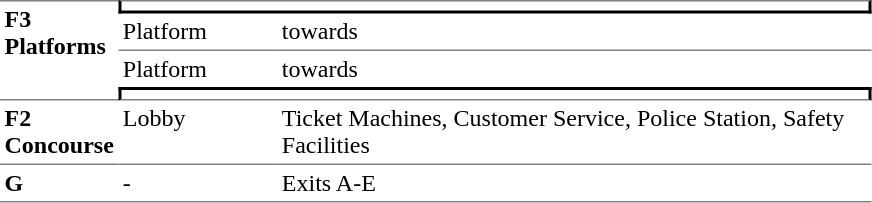<table border=0 cellspacing=0 cellpadding=3>
<tr>
<td style="border-top:solid 1px gray;border-bottom:solid 1px gray;" rowspan=4 width=50 valign=top><strong>F3<br>Platforms</strong></td>
<td style="border-top:solid 1px gray;border-bottom:solid 1px gray;border-right:solid 2px black;border-left:solid 2px black;border-bottom:solid 2px black;text-align:center;" colspan=2></td>
</tr>
<tr>
<td style="border-bottom:solid 1px gray;" width=100>Platform </td>
<td style="border-bottom:solid 1px gray;"width=390>  towards  </td>
</tr>
<tr>
<td>Platform </td>
<td>  towards   </td>
</tr>
<tr>
<td style="border-bottom:solid 1px gray;border-top:solid 2px black;border-right:solid 2px black;border-left:solid 2px black;text-align:center;" colspan=2></td>
</tr>
<tr>
<td style="border-bottom:solid 1px gray;" valign=top><strong>F2<br>Concourse</strong></td>
<td style="border-bottom:solid 1px gray;" valign=top>Lobby</td>
<td style="border-bottom:solid 1px gray;" width=390 valign=top>Ticket Machines, Customer Service, Police Station, Safety Facilities</td>
</tr>
<tr>
<td style="border-bottom:solid 1px gray;" valign=top><strong>G</strong></td>
<td style="border-bottom:solid 1px gray;" valign=top>-</td>
<td style="border-bottom:solid 1px gray;" width=390 valign=top>Exits A-E</td>
</tr>
<tr>
</tr>
</table>
